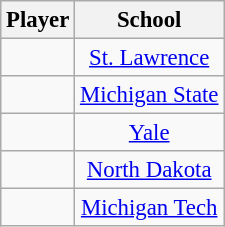<table class="wikitable sortable" style="font-size: 95%;text-align: center;">
<tr>
<th>Player</th>
<th>School</th>
</tr>
<tr>
<td></td>
<td><a href='#'>St. Lawrence</a></td>
</tr>
<tr>
<td></td>
<td><a href='#'>Michigan State</a></td>
</tr>
<tr>
<td></td>
<td><a href='#'>Yale</a></td>
</tr>
<tr>
<td></td>
<td><a href='#'>North Dakota</a></td>
</tr>
<tr>
<td></td>
<td><a href='#'>Michigan Tech</a></td>
</tr>
</table>
